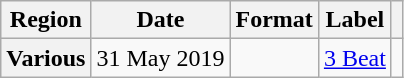<table class="wikitable plainrowheaders">
<tr>
<th scope="col">Region</th>
<th scope="col">Date</th>
<th scope="col">Format</th>
<th scope="col">Label</th>
<th scope="col"></th>
</tr>
<tr>
<th scope="row">Various</th>
<td>31 May 2019</td>
<td></td>
<td><a href='#'>3 Beat</a></td>
<td style="text-align:center;"></td>
</tr>
</table>
